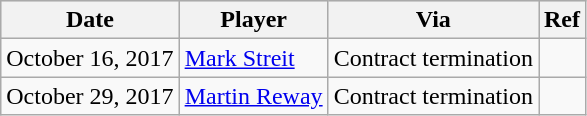<table class="wikitable">
<tr style="background:#ddd; text-align:center;">
<th>Date</th>
<th>Player</th>
<th>Via</th>
<th>Ref</th>
</tr>
<tr>
<td>October 16, 2017</td>
<td><a href='#'>Mark Streit</a></td>
<td>Contract termination</td>
<td></td>
</tr>
<tr>
<td>October 29, 2017</td>
<td><a href='#'>Martin Reway</a></td>
<td>Contract termination</td>
<td></td>
</tr>
</table>
